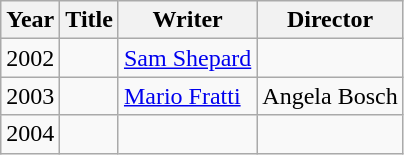<table class="wikitable sortable">
<tr>
<th>Year</th>
<th>Title</th>
<th>Writer</th>
<th>Director</th>
</tr>
<tr>
<td>2002</td>
<td></td>
<td><a href='#'>Sam Shepard</a></td>
<td></td>
</tr>
<tr>
<td>2003</td>
<td></td>
<td><a href='#'>Mario Fratti</a></td>
<td>Angela Bosch</td>
</tr>
<tr>
<td>2004</td>
<td></td>
<td></td>
<td></td>
</tr>
</table>
